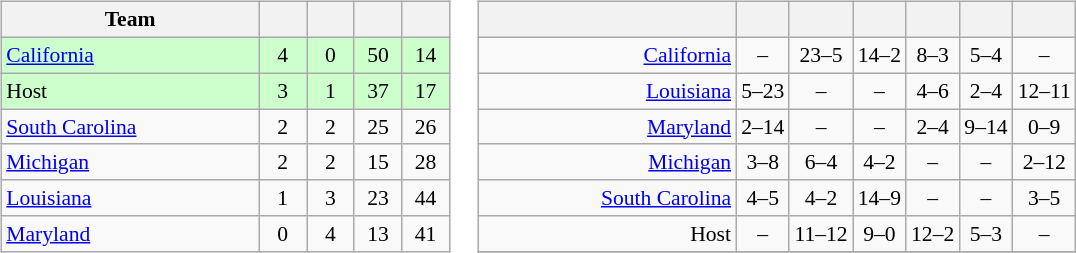<table>
<tr>
<td><br><table class="wikitable" style="text-align: center; font-size: 90%;">
<tr>
<th width=165>Team</th>
<th width=25></th>
<th width=25></th>
<th width=25></th>
<th width=25></th>
</tr>
<tr bgcolor="#ccffcc">
<td align="left"> <a href='#'>California</a></td>
<td>4</td>
<td>0</td>
<td>50</td>
<td>14</td>
</tr>
<tr bgcolor="#ccffcc">
<td align="left"> Host</td>
<td>3</td>
<td>1</td>
<td>37</td>
<td>17</td>
</tr>
<tr>
<td align="left"> <a href='#'>South Carolina</a></td>
<td>2</td>
<td>2</td>
<td>25</td>
<td>26</td>
</tr>
<tr>
<td align="left"> <a href='#'>Michigan</a></td>
<td>2</td>
<td>2</td>
<td>15</td>
<td>28</td>
</tr>
<tr>
<td align="left"> <a href='#'>Louisiana</a></td>
<td>1</td>
<td>3</td>
<td>23</td>
<td>44</td>
</tr>
<tr>
<td align="left"> <a href='#'>Maryland</a></td>
<td>0</td>
<td>4</td>
<td>13</td>
<td>41</td>
</tr>
</table>
</td>
<td><br><table class="wikitable" style="text-align:center; font-size:90%;">
<tr>
<th width=165> </th>
<th></th>
<th></th>
<th></th>
<th></th>
<th></th>
<th></th>
</tr>
<tr>
<td style="text-align:right;"><a href='#'>California</a> </td>
<td>–</td>
<td>23–5</td>
<td>14–2</td>
<td>8–3</td>
<td>5–4</td>
<td>–</td>
</tr>
<tr>
<td style="text-align:right;"><a href='#'>Louisiana</a> </td>
<td>5–23</td>
<td>–</td>
<td>–</td>
<td>4–6</td>
<td>2–4</td>
<td>12–11</td>
</tr>
<tr>
<td style="text-align:right;"><a href='#'>Maryland</a> </td>
<td>2–14</td>
<td>–</td>
<td>–</td>
<td>2–4</td>
<td>9–14</td>
<td>0–9</td>
</tr>
<tr>
<td style="text-align:right;"><a href='#'>Michigan</a> </td>
<td>3–8</td>
<td>6–4</td>
<td>4–2</td>
<td>–</td>
<td>–</td>
<td>2–12</td>
</tr>
<tr>
<td style="text-align:right;"><a href='#'>South Carolina</a> </td>
<td>4–5</td>
<td>4–2</td>
<td>14–9</td>
<td>–</td>
<td>–</td>
<td>3–5</td>
</tr>
<tr>
<td style="text-align:right;">Host </td>
<td>–</td>
<td>11–12</td>
<td>9–0</td>
<td>12–2</td>
<td>5–3</td>
<td>–</td>
</tr>
<tr>
</tr>
</table>
</td>
</tr>
</table>
